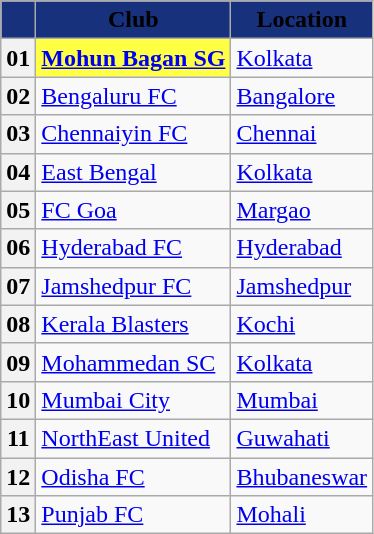<table class="wikitable sortable" style="text-align:left">
<tr>
<th style="background:#17317c;"></th>
<th style="background:#17317c;"><span>Club</span></th>
<th style="background:#17317c;"><span>Location</span></th>
</tr>
<tr>
<th>01</th>
<td bgcolor=#ffff44><strong><a href='#'>Mohun Bagan SG</a></strong></td>
<td><a href='#'>Kolkata</a></td>
</tr>
<tr>
<th>02</th>
<td><a href='#'>Bengaluru FC</a></td>
<td><a href='#'>Bangalore</a></td>
</tr>
<tr>
<th>03</th>
<td><a href='#'>Chennaiyin FC</a></td>
<td><a href='#'>Chennai</a></td>
</tr>
<tr>
<th>04</th>
<td><a href='#'>East Bengal</a></td>
<td><a href='#'>Kolkata</a></td>
</tr>
<tr>
<th>05</th>
<td><a href='#'>FC Goa</a></td>
<td><a href='#'>Margao</a></td>
</tr>
<tr>
<th>06</th>
<td><a href='#'>Hyderabad FC</a></td>
<td><a href='#'>Hyderabad</a></td>
</tr>
<tr>
<th>07</th>
<td><a href='#'>Jamshedpur FC</a></td>
<td><a href='#'>Jamshedpur</a></td>
</tr>
<tr>
<th>08</th>
<td><a href='#'>Kerala Blasters</a></td>
<td><a href='#'>Kochi</a></td>
</tr>
<tr>
<th>09</th>
<td><a href='#'>Mohammedan SC</a></td>
<td><a href='#'>Kolkata</a></td>
</tr>
<tr>
<th>10</th>
<td><a href='#'>Mumbai City</a></td>
<td><a href='#'>Mumbai</a></td>
</tr>
<tr>
<th>11</th>
<td><a href='#'>NorthEast United</a></td>
<td><a href='#'>Guwahati</a></td>
</tr>
<tr>
<th>12</th>
<td><a href='#'>Odisha FC</a></td>
<td><a href='#'>Bhubaneswar</a></td>
</tr>
<tr>
<th>13</th>
<td><a href='#'>Punjab FC</a></td>
<td><a href='#'>Mohali</a></td>
</tr>
</table>
